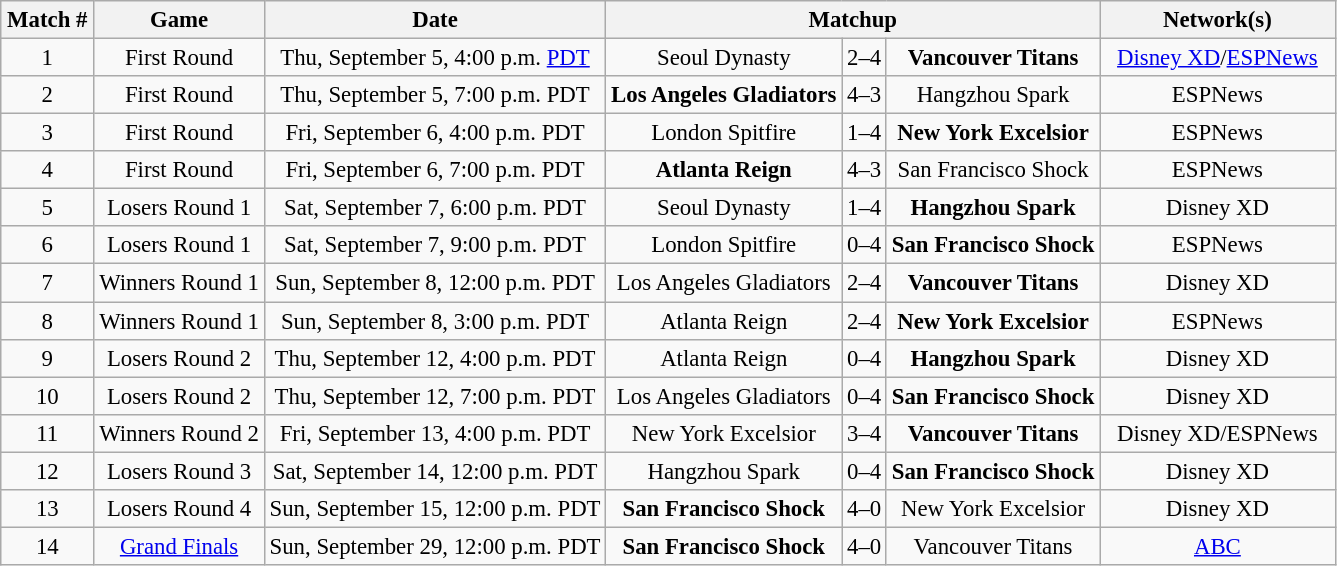<table class="wikitable" style="font-size: 95%; text-align:center">
<tr>
<th style="width: 55px;">Match #</th>
<th>Game</th>
<th>Date</th>
<th colspan="3">Matchup</th>
<th style="width: 150px;">Network(s)</th>
</tr>
<tr>
<td>1</td>
<td>First Round</td>
<td>Thu, September 5, 4:00 p.m. <a href='#'>PDT</a></td>
<td>Seoul Dynasty</td>
<td>2–4</td>
<td><strong>Vancouver Titans</strong></td>
<td><a href='#'>Disney XD</a>/<a href='#'>ESPNews</a></td>
</tr>
<tr>
<td>2</td>
<td>First Round</td>
<td>Thu, September 5, 7:00 p.m. PDT</td>
<td><strong>Los Angeles Gladiators</strong></td>
<td>4–3</td>
<td>Hangzhou Spark</td>
<td>ESPNews</td>
</tr>
<tr>
<td>3</td>
<td>First Round</td>
<td>Fri, September 6, 4:00 p.m. PDT</td>
<td>London Spitfire</td>
<td>1–4</td>
<td><strong>New York Excelsior</strong></td>
<td>ESPNews</td>
</tr>
<tr>
<td>4</td>
<td>First Round</td>
<td>Fri, September 6, 7:00 p.m. PDT</td>
<td><strong>Atlanta Reign</strong></td>
<td>4–3</td>
<td>San Francisco Shock</td>
<td>ESPNews</td>
</tr>
<tr>
<td>5</td>
<td>Losers Round 1</td>
<td>Sat, September 7, 6:00 p.m. PDT</td>
<td>Seoul Dynasty</td>
<td>1–4</td>
<td><strong>Hangzhou Spark</strong></td>
<td>Disney XD</td>
</tr>
<tr>
<td>6</td>
<td>Losers Round 1</td>
<td>Sat, September 7, 9:00 p.m. PDT</td>
<td>London Spitfire</td>
<td>0–4</td>
<td><strong>San Francisco Shock</strong></td>
<td>ESPNews</td>
</tr>
<tr>
<td>7</td>
<td>Winners Round 1</td>
<td>Sun, September 8, 12:00 p.m. PDT</td>
<td>Los Angeles Gladiators</td>
<td>2–4</td>
<td><strong>Vancouver Titans</strong></td>
<td>Disney XD</td>
</tr>
<tr>
<td>8</td>
<td>Winners Round 1</td>
<td>Sun, September 8, 3:00 p.m. PDT</td>
<td>Atlanta Reign</td>
<td>2–4</td>
<td><strong>New York Excelsior</strong></td>
<td>ESPNews</td>
</tr>
<tr>
<td>9</td>
<td>Losers Round 2</td>
<td>Thu, September 12, 4:00 p.m. PDT</td>
<td>Atlanta Reign</td>
<td>0–4</td>
<td><strong>Hangzhou Spark</strong></td>
<td>Disney XD</td>
</tr>
<tr>
<td>10</td>
<td>Losers Round 2</td>
<td>Thu, September 12, 7:00 p.m. PDT</td>
<td>Los Angeles Gladiators</td>
<td>0–4</td>
<td><strong>San Francisco Shock</strong></td>
<td>Disney XD</td>
</tr>
<tr>
<td>11</td>
<td>Winners Round 2</td>
<td>Fri, September 13, 4:00 p.m. PDT</td>
<td>New York Excelsior</td>
<td>3–4</td>
<td><strong>Vancouver Titans</strong></td>
<td>Disney XD/ESPNews</td>
</tr>
<tr>
<td>12</td>
<td>Losers Round 3</td>
<td>Sat, September 14, 12:00 p.m. PDT</td>
<td>Hangzhou Spark</td>
<td>0–4</td>
<td><strong>San Francisco Shock</strong></td>
<td>Disney XD</td>
</tr>
<tr>
<td>13</td>
<td>Losers Round 4</td>
<td>Sun, September 15, 12:00 p.m. PDT</td>
<td><strong>San Francisco Shock</strong></td>
<td>4–0</td>
<td>New York Excelsior</td>
<td>Disney XD</td>
</tr>
<tr>
<td>14</td>
<td><a href='#'>Grand Finals</a></td>
<td>Sun, September 29, 12:00 p.m. PDT</td>
<td><strong>San Francisco Shock</strong></td>
<td>4–0</td>
<td>Vancouver Titans</td>
<td><a href='#'>ABC</a></td>
</tr>
</table>
